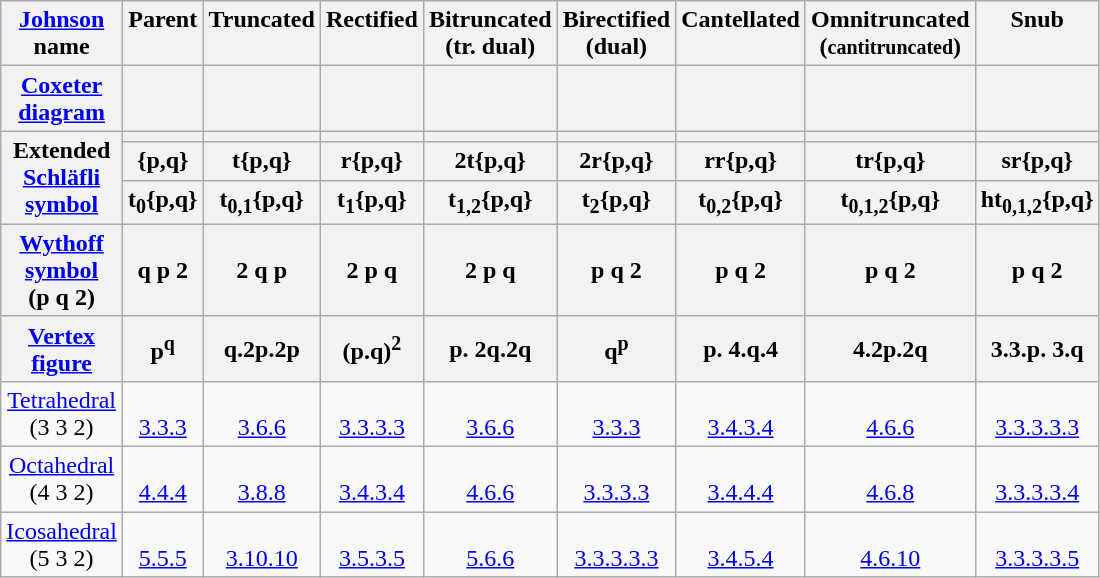<table class="wikitable" width=640>
<tr valign=top>
<th><a href='#'>Johnson</a> name</th>
<th>Parent</th>
<th>Truncated</th>
<th>Rectified</th>
<th>Bitruncated<br>(tr. dual)</th>
<th>Birectified<br>(dual)</th>
<th>Cantellated</th>
<th>Omnitruncated<br>(<small>cantitruncated</small>)</th>
<th>Snub</th>
</tr>
<tr valign=top>
<th><a href='#'>Coxeter diagram</a></th>
<th></th>
<th></th>
<th><br></th>
<th></th>
<th></th>
<th><br></th>
<th><br></th>
<th><br></th>
</tr>
<tr>
<th rowspan=3>Extended<br><a href='#'>Schläfli symbol</a></th>
<th></th>
<th></th>
<th></th>
<th></th>
<th></th>
<th></th>
<th></th>
<th></th>
</tr>
<tr>
<th>{p,q}</th>
<th>t{p,q}</th>
<th>r{p,q}</th>
<th>2t{p,q}</th>
<th>2r{p,q}</th>
<th>rr{p,q}</th>
<th>tr{p,q}</th>
<th>sr{p,q}</th>
</tr>
<tr>
<th>t<sub>0</sub>{p,q}</th>
<th>t<sub>0,1</sub>{p,q}</th>
<th>t<sub>1</sub>{p,q}</th>
<th>t<sub>1,2</sub>{p,q}</th>
<th>t<sub>2</sub>{p,q}</th>
<th>t<sub>0,2</sub>{p,q}</th>
<th>t<sub>0,1,2</sub>{p,q}</th>
<th>ht<sub>0,1,2</sub>{p,q}</th>
</tr>
<tr>
<th><a href='#'>Wythoff symbol</a><br>(p q 2)</th>
<th>q  p 2</th>
<th>2 q  p</th>
<th>2  p q</th>
<th>2 p  q</th>
<th>p  q 2</th>
<th>p q  2</th>
<th>p q 2 </th>
<th> p q 2</th>
</tr>
<tr>
<th><a href='#'>Vertex figure</a></th>
<th>p<sup>q</sup></th>
<th>q.2p.2p</th>
<th>(p.q)<sup>2</sup></th>
<th>p. 2q.2q</th>
<th>q<sup>p</sup></th>
<th>p. 4.q.4</th>
<th>4.2p.2q</th>
<th>3.3.p. 3.q</th>
</tr>
<tr align=center>
<td><a href='#'>Tetrahedral</a><br>(3 3 2)</td>
<td><br><a href='#'>3.3.3</a></td>
<td><br><a href='#'>3.6.6</a></td>
<td><br><a href='#'>3.3.3.3</a></td>
<td><br><a href='#'>3.6.6</a></td>
<td><br><a href='#'>3.3.3</a></td>
<td><br><a href='#'>3.4.3.4</a></td>
<td><br><a href='#'>4.6.6</a></td>
<td><br><a href='#'>3.3.3.3.3</a></td>
</tr>
<tr align=center>
<td><a href='#'>Octahedral</a><br>(4 3 2)</td>
<td><br><a href='#'>4.4.4</a></td>
<td><br><a href='#'>3.8.8</a></td>
<td><br><a href='#'>3.4.3.4</a></td>
<td><br><a href='#'>4.6.6</a></td>
<td><br><a href='#'>3.3.3.3</a></td>
<td><br><a href='#'>3.4.4.4</a></td>
<td><br><a href='#'>4.6.8</a></td>
<td><br><a href='#'>3.3.3.3.4</a></td>
</tr>
<tr align=center>
<td><a href='#'>Icosahedral</a><br>(5 3 2)</td>
<td><br><a href='#'>5.5.5</a></td>
<td><br><a href='#'>3.10.10</a></td>
<td><br><a href='#'>3.5.3.5</a></td>
<td><br><a href='#'>5.6.6</a></td>
<td><br><a href='#'>3.3.3.3.3</a></td>
<td><br><a href='#'>3.4.5.4</a></td>
<td><br><a href='#'>4.6.10</a></td>
<td><br><a href='#'>3.3.3.3.5</a></td>
</tr>
</table>
